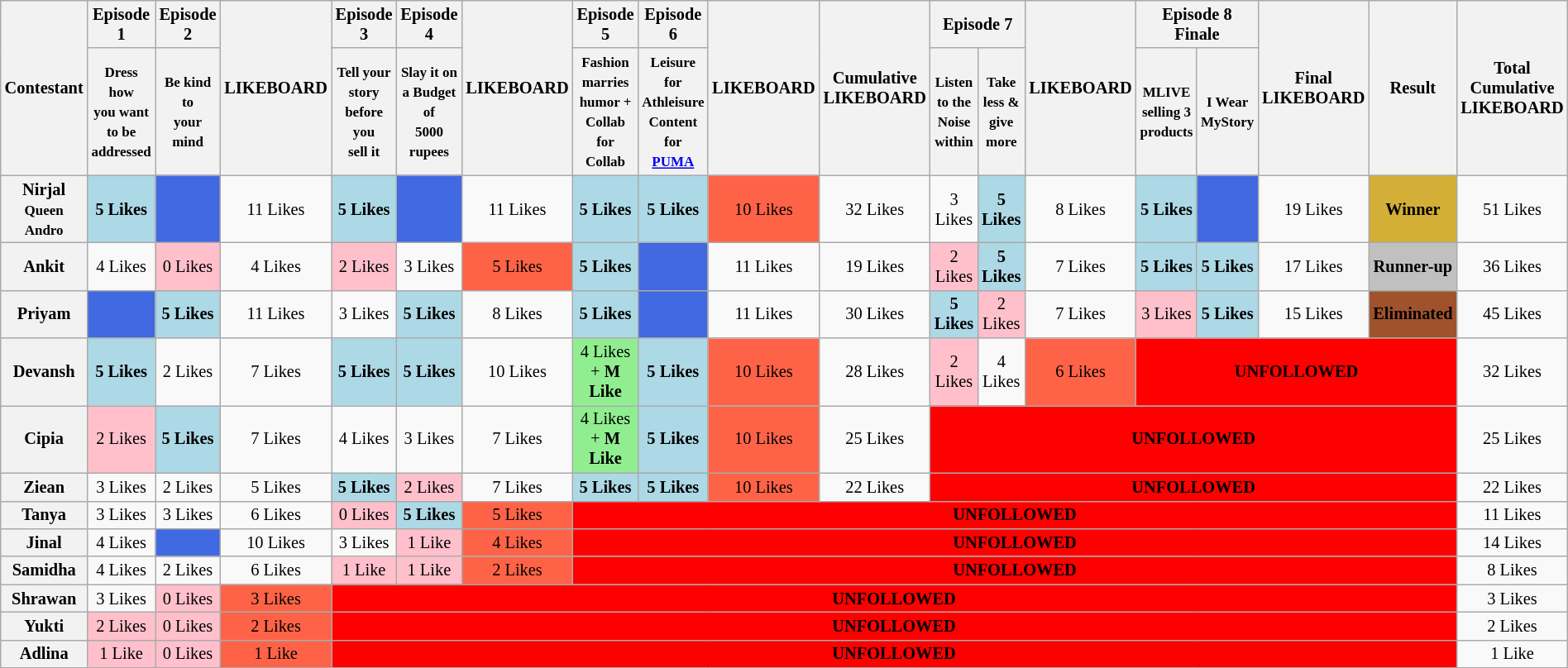<table class="wikitable" style="text-align:center; font-size:85%;">
<tr>
<th rowspan="2">Contestant</th>
<th>Episode 1</th>
<th>Episode 2</th>
<th rowspan="2">LIKEBOARD<small><br></small></th>
<th>Episode 3</th>
<th>Episode 4</th>
<th rowspan="2">LIKEBOARD<small><br></small></th>
<th>Episode 5</th>
<th>Episode 6</th>
<th rowspan="2">LIKEBOARD<small><br></small></th>
<th rowspan="2">Cumulative<small><br></small>LIKEBOARD<small><br></small></th>
<th colspan="2">Episode 7 <small></small></th>
<th rowspan="2">LIKEBOARD<small><br></small></th>
<th colspan="2">Episode 8 <small></small><small><br></small>Finale</th>
<th rowspan="2">Final<small><br></small>LIKEBOARD<small><br></small></th>
<th rowspan="2">Result</th>
<th rowspan="2">Total<small><br></small>Cumulative<small><br></small>LIKEBOARD</th>
</tr>
<tr>
<th><small>Dress how<br>you want<br>to be<br>addressed</small></th>
<th><small>Be kind to<br>your mind</small></th>
<th><small>Tell your<br>story<br>before you<br>sell it </small></th>
<th><small>Slay it on<br>a Budget of<br>5000 rupees</small></th>
<th><small>Fashion <br>marries<br>humor +<br>Collab for<br>Collab </small></th>
<th><small>Leisure for<br>Athleisure<br>Content for<br><a href='#'>PUMA</a></small></th>
<th><small>Listen to the<br> Noise within </small></th>
<th><small>Take less &<br>give more </small></th>
<th><small>MLIVE<br>selling 3<br>products</small></th>
<th><small>I Wear<br>MyStory</small></th>
</tr>
<tr>
<th>Nirjal<br><small>Queen <br>Andro</small></th>
<td bgcolor="lightblue"><strong>5 Likes</strong></td>
<td bgcolor="royalblue"></td>
<td>11 Likes</td>
<td bgcolor="lightblue"><strong>5 Likes</strong></td>
<td bgcolor="royalblue"></td>
<td>11 Likes</td>
<td bgcolor="lightblue"><strong>5 Likes</strong></td>
<td bgcolor="lightblue"><strong>5 Likes</strong></td>
<td bgcolor="tomato">10 Likes</td>
<td>32 Likes</td>
<td>3 Likes</td>
<td bgcolor="lightblue"><strong>5 Likes</strong></td>
<td>8 Likes</td>
<td bgcolor="lightblue"><strong>5 Likes</strong></td>
<td bgcolor="royalblue"></td>
<td>19 Likes</td>
<td bgcolor="#D4AF37"><strong>Winner</strong></td>
<td>51 Likes</td>
</tr>
<tr>
<th>Ankit</th>
<td>4 Likes</td>
<td bgcolor="pink">0 Likes</td>
<td>4 Likes</td>
<td bgcolor="pink">2 Likes</td>
<td>3 Likes</td>
<td bgcolor="tomato">5 Likes</td>
<td bgcolor="lightblue"><strong>5 Likes</strong></td>
<td bgcolor="royalblue"></td>
<td>11 Likes</td>
<td>19 Likes</td>
<td bgcolor="pink">2 Likes</td>
<td bgcolor="lightblue"><strong>5 Likes</strong></td>
<td>7 Likes</td>
<td bgcolor="lightblue"><strong>5 Likes</strong></td>
<td bgcolor="lightblue"><strong>5 Likes</strong></td>
<td>17 Likes</td>
<td bgcolor="silver"><strong>Runner-up</strong></td>
<td>36 Likes</td>
</tr>
<tr>
<th>Priyam</th>
<td bgcolor="royalblue"></td>
<td bgcolor="lightblue"><strong>5 Likes</strong></td>
<td>11 Likes</td>
<td>3 Likes</td>
<td bgcolor="lightblue"><strong>5 Likes</strong></td>
<td>8 Likes</td>
<td bgcolor="lightblue"><strong>5 Likes</strong></td>
<td bgcolor="royalblue"></td>
<td>11 Likes</td>
<td>30 Likes</td>
<td bgcolor="lightblue"><strong>5 Likes</strong></td>
<td bgcolor="pink">2 Likes</td>
<td>7 Likes</td>
<td bgcolor="pink">3 Likes</td>
<td bgcolor="lightblue"><strong>5 Likes</strong></td>
<td>15 Likes</td>
<td bgcolor="sienna"><strong>Eliminated</strong></td>
<td>45 Likes</td>
</tr>
<tr>
<th>Devansh</th>
<td bgcolor="lightblue"><strong>5 Likes</strong></td>
<td>2 Likes</td>
<td>7 Likes</td>
<td bgcolor="lightblue"><strong>5 Likes</strong></td>
<td bgcolor="lightblue"><strong>5 Likes</strong></td>
<td>10 Likes</td>
<td bgcolor="lightgreen">4 Likes<small><br></small>+ <strong>M Like</strong></td>
<td bgcolor="lightblue"><strong>5 Likes</strong></td>
<td bgcolor="tomato">10 Likes</td>
<td>28 Likes</td>
<td bgcolor="pink">2 Likes</td>
<td>4 Likes</td>
<td bgcolor="tomato">6 Likes</td>
<td colspan="4" bgcolor="red"><strong>UNFOLLOWED</strong></td>
<td>32 Likes</td>
</tr>
<tr>
<th>Cipia</th>
<td bgcolor="pink">2 Likes</td>
<td bgcolor="lightblue"><strong>5 Likes</strong></td>
<td>7 Likes</td>
<td>4 Likes</td>
<td>3 Likes</td>
<td>7 Likes</td>
<td bgcolor="lightgreen">4 Likes<small><br></small>+ <strong>M Like</strong></td>
<td bgcolor="lightblue"><strong>5 Likes</strong></td>
<td bgcolor="tomato">10 Likes</td>
<td>25 Likes</td>
<td colspan="7" bgcolor="red"><strong>UNFOLLOWED</strong></td>
<td>25 Likes</td>
</tr>
<tr>
<th>Ziean</th>
<td>3 Likes</td>
<td>2 Likes</td>
<td>5 Likes</td>
<td bgcolor="lightblue"><strong>5 Likes</strong></td>
<td bgcolor="pink">2 Likes</td>
<td>7 Likes</td>
<td bgcolor="lightblue"><strong>5 Likes</strong></td>
<td bgcolor="lightblue"><strong>5 Likes</strong></td>
<td bgcolor="tomato">10 Likes</td>
<td>22 Likes</td>
<td colspan="7" bgcolor="red"><strong>UNFOLLOWED</strong></td>
<td>22 Likes</td>
</tr>
<tr>
<th>Tanya</th>
<td>3 Likes</td>
<td>3 Likes</td>
<td>6 Likes</td>
<td bgcolor="pink">0 Likes</td>
<td bgcolor="lightblue"><strong>5 Likes</strong></td>
<td bgcolor="tomato">5 Likes</td>
<td colspan="11" bgcolor="red"><strong>UNFOLLOWED</strong></td>
<td>11 Likes</td>
</tr>
<tr>
<th>Jinal</th>
<td>4 Likes</td>
<td bgcolor="royalblue"></td>
<td>10 Likes</td>
<td>3 Likes</td>
<td bgcolor="pink">1 Like</td>
<td bgcolor="tomato">4 Likes</td>
<td colspan="11" bgcolor="red"><strong>UNFOLLOWED</strong></td>
<td>14 Likes</td>
</tr>
<tr>
<th>Samidha</th>
<td>4 Likes</td>
<td>2 Likes</td>
<td>6 Likes</td>
<td bgcolor="pink">1 Like</td>
<td bgcolor="pink">1 Like</td>
<td bgcolor="tomato">2 Likes</td>
<td colspan="11" bgcolor="red"><strong>UNFOLLOWED</strong></td>
<td>8 Likes</td>
</tr>
<tr>
<th>Shrawan</th>
<td>3 Likes</td>
<td bgcolor="pink">0 Likes</td>
<td bgcolor="tomato">3 Likes</td>
<td colspan="14" bgcolor="red"><strong>UNFOLLOWED</strong></td>
<td>3 Likes</td>
</tr>
<tr>
<th>Yukti</th>
<td bgcolor="pink">2 Likes</td>
<td bgcolor="pink">0 Likes</td>
<td bgcolor="tomato">2 Likes</td>
<td colspan="14" bgcolor="red"><strong>UNFOLLOWED</strong></td>
<td>2 Likes</td>
</tr>
<tr>
<th>Adlina</th>
<td bgcolor="pink">1 Like</td>
<td bgcolor="pink">0 Likes</td>
<td bgcolor="tomato">1 Like</td>
<td colspan="14" bgcolor="red"><strong>UNFOLLOWED</strong></td>
<td>1 Like</td>
</tr>
</table>
